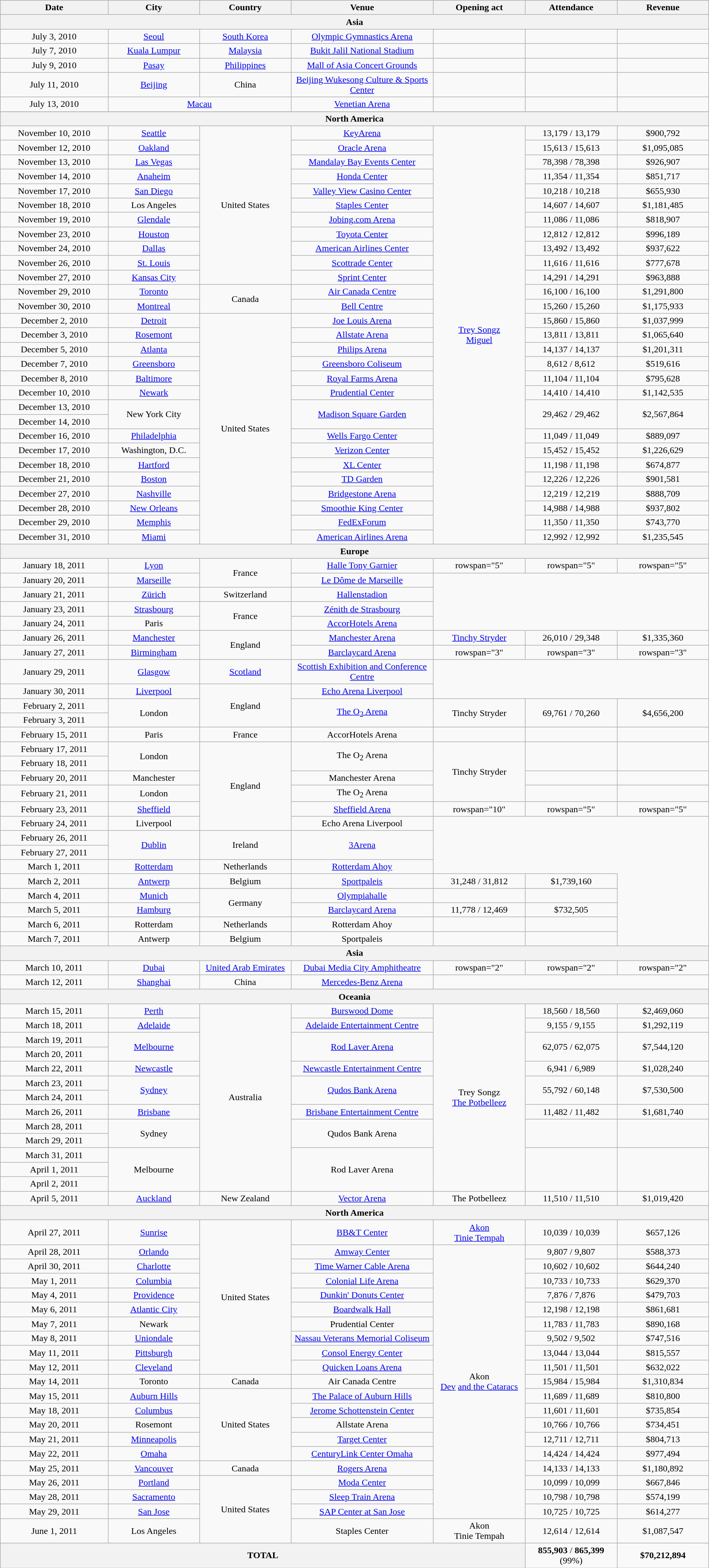<table class="wikitable" style="text-align:center;">
<tr>
<th scope="col" style="width:12em;">Date</th>
<th scope="col" style="width:10em;">City</th>
<th scope="col" style="width:10em;">Country</th>
<th scope="col" style="width:16em;">Venue</th>
<th scope="col" style="width:10em;">Opening act</th>
<th scope="col" style="width:10em;">Attendance</th>
<th scope="col" style="width:10em;">Revenue</th>
</tr>
<tr>
<th colspan="7">Asia</th>
</tr>
<tr>
<td>July 3, 2010</td>
<td><a href='#'>Seoul</a></td>
<td><a href='#'>South Korea</a></td>
<td><a href='#'>Olympic Gymnastics Arena</a></td>
<td></td>
<td></td>
<td></td>
</tr>
<tr>
<td>July 7, 2010</td>
<td><a href='#'>Kuala Lumpur</a></td>
<td><a href='#'>Malaysia</a></td>
<td><a href='#'>Bukit Jalil National Stadium</a></td>
<td></td>
<td></td>
<td></td>
</tr>
<tr>
<td>July 9, 2010</td>
<td><a href='#'>Pasay</a></td>
<td><a href='#'>Philippines</a></td>
<td><a href='#'>Mall of Asia Concert Grounds</a></td>
<td></td>
<td></td>
<td></td>
</tr>
<tr>
<td>July 11, 2010</td>
<td><a href='#'>Beijing</a></td>
<td>China</td>
<td><a href='#'>Beijing Wukesong Culture & Sports Center</a></td>
<td></td>
<td></td>
<td></td>
</tr>
<tr>
<td>July 13, 2010</td>
<td colspan="2"><a href='#'>Macau</a></td>
<td><a href='#'>Venetian Arena</a></td>
<td></td>
<td></td>
<td></td>
</tr>
<tr>
</tr>
<tr>
<th colspan="7">North America</th>
</tr>
<tr>
<td>November 10, 2010</td>
<td><a href='#'>Seattle</a></td>
<td rowspan="11">United States</td>
<td><a href='#'>KeyArena</a></td>
<td rowspan="29"><a href='#'>Trey Songz</a><br><a href='#'>Miguel</a></td>
<td>13,179 / 13,179</td>
<td>$900,792</td>
</tr>
<tr>
<td>November 12, 2010</td>
<td><a href='#'>Oakland</a></td>
<td><a href='#'>Oracle Arena</a></td>
<td>15,613 / 15,613</td>
<td>$1,095,085</td>
</tr>
<tr>
<td>November 13, 2010</td>
<td><a href='#'>Las Vegas</a></td>
<td><a href='#'>Mandalay Bay Events Center</a></td>
<td>78,398 / 78,398</td>
<td>$926,907</td>
</tr>
<tr>
<td>November 14, 2010</td>
<td><a href='#'>Anaheim</a></td>
<td><a href='#'>Honda Center</a></td>
<td>11,354 / 11,354</td>
<td>$851,717</td>
</tr>
<tr>
<td>November 17, 2010</td>
<td><a href='#'>San Diego</a></td>
<td><a href='#'>Valley View Casino Center</a></td>
<td>10,218 / 10,218</td>
<td>$655,930</td>
</tr>
<tr>
<td>November 18, 2010</td>
<td>Los Angeles</td>
<td><a href='#'>Staples Center</a></td>
<td>14,607 / 14,607</td>
<td>$1,181,485</td>
</tr>
<tr>
<td>November 19, 2010</td>
<td><a href='#'>Glendale</a></td>
<td><a href='#'>Jobing.com Arena</a></td>
<td>11,086 / 11,086</td>
<td>$818,907</td>
</tr>
<tr>
<td>November 23, 2010</td>
<td><a href='#'>Houston</a></td>
<td><a href='#'>Toyota Center</a></td>
<td>12,812 / 12,812</td>
<td>$996,189</td>
</tr>
<tr>
<td>November 24, 2010</td>
<td><a href='#'>Dallas</a></td>
<td><a href='#'>American Airlines Center</a></td>
<td>13,492 / 13,492</td>
<td>$937,622</td>
</tr>
<tr>
<td>November 26, 2010</td>
<td><a href='#'>St. Louis</a></td>
<td><a href='#'>Scottrade Center</a></td>
<td>11,616 / 11,616</td>
<td>$777,678</td>
</tr>
<tr>
<td>November 27, 2010</td>
<td><a href='#'>Kansas City</a></td>
<td><a href='#'>Sprint Center</a></td>
<td>14,291 / 14,291</td>
<td>$963,888</td>
</tr>
<tr>
<td>November 29, 2010</td>
<td><a href='#'>Toronto</a></td>
<td rowspan="2">Canada</td>
<td><a href='#'>Air Canada Centre</a></td>
<td>16,100 / 16,100</td>
<td>$1,291,800</td>
</tr>
<tr>
<td>November 30, 2010</td>
<td><a href='#'>Montreal</a></td>
<td><a href='#'>Bell Centre</a></td>
<td>15,260 / 15,260</td>
<td>$1,175,933</td>
</tr>
<tr>
<td>December 2, 2010</td>
<td><a href='#'>Detroit</a></td>
<td rowspan="16">United States</td>
<td><a href='#'>Joe Louis Arena</a></td>
<td>15,860 / 15,860</td>
<td>$1,037,999</td>
</tr>
<tr>
<td>December 3, 2010</td>
<td><a href='#'>Rosemont</a></td>
<td><a href='#'>Allstate Arena</a></td>
<td>13,811 / 13,811</td>
<td>$1,065,640</td>
</tr>
<tr>
<td>December 5, 2010</td>
<td><a href='#'>Atlanta</a></td>
<td><a href='#'>Philips Arena</a></td>
<td>14,137 / 14,137</td>
<td>$1,201,311</td>
</tr>
<tr>
<td>December 7, 2010</td>
<td><a href='#'>Greensboro</a></td>
<td><a href='#'>Greensboro Coliseum</a></td>
<td>8,612 / 8,612</td>
<td>$519,616</td>
</tr>
<tr>
<td>December 8, 2010</td>
<td><a href='#'>Baltimore</a></td>
<td><a href='#'>Royal Farms Arena</a></td>
<td>11,104 / 11,104</td>
<td>$795,628</td>
</tr>
<tr>
<td>December 10, 2010</td>
<td><a href='#'>Newark</a></td>
<td><a href='#'>Prudential Center</a></td>
<td>14,410 / 14,410</td>
<td>$1,142,535</td>
</tr>
<tr>
<td>December 13, 2010</td>
<td rowspan="2">New York City</td>
<td rowspan="2"><a href='#'>Madison Square Garden</a></td>
<td rowspan="2">29,462 / 29,462</td>
<td rowspan="2">$2,567,864</td>
</tr>
<tr>
<td>December 14, 2010</td>
</tr>
<tr>
<td>December 16, 2010</td>
<td><a href='#'>Philadelphia</a></td>
<td><a href='#'>Wells Fargo Center</a></td>
<td>11,049 / 11,049</td>
<td>$889,097</td>
</tr>
<tr>
<td>December 17, 2010</td>
<td>Washington, D.C.</td>
<td><a href='#'>Verizon Center</a></td>
<td>15,452 / 15,452</td>
<td>$1,226,629</td>
</tr>
<tr>
<td>December 18, 2010</td>
<td><a href='#'>Hartford</a></td>
<td><a href='#'>XL Center</a></td>
<td>11,198 / 11,198</td>
<td>$674,877</td>
</tr>
<tr>
<td>December 21, 2010</td>
<td><a href='#'>Boston</a></td>
<td><a href='#'>TD Garden</a></td>
<td>12,226 / 12,226</td>
<td>$901,581</td>
</tr>
<tr>
<td>December 27, 2010</td>
<td><a href='#'>Nashville</a></td>
<td><a href='#'>Bridgestone Arena</a></td>
<td>12,219 / 12,219</td>
<td>$888,709</td>
</tr>
<tr>
<td>December 28, 2010</td>
<td><a href='#'>New Orleans</a></td>
<td><a href='#'>Smoothie King Center</a></td>
<td>14,988 / 14,988</td>
<td>$937,802</td>
</tr>
<tr>
<td>December 29, 2010</td>
<td><a href='#'>Memphis</a></td>
<td><a href='#'>FedExForum</a></td>
<td>11,350 / 11,350</td>
<td>$743,770</td>
</tr>
<tr>
<td>December 31, 2010</td>
<td><a href='#'>Miami</a></td>
<td><a href='#'>American Airlines Arena</a></td>
<td>12,992 / 12,992</td>
<td>$1,235,545</td>
</tr>
<tr>
<th colspan="7">Europe</th>
</tr>
<tr>
<td>January 18, 2011</td>
<td><a href='#'>Lyon</a></td>
<td rowspan="2">France</td>
<td><a href='#'>Halle Tony Garnier</a></td>
<td>rowspan="5" </td>
<td>rowspan="5" </td>
<td>rowspan="5" </td>
</tr>
<tr>
<td>January 20, 2011</td>
<td><a href='#'>Marseille</a></td>
<td><a href='#'>Le Dôme de Marseille</a></td>
</tr>
<tr>
<td>January 21, 2011</td>
<td><a href='#'>Zürich</a></td>
<td>Switzerland</td>
<td><a href='#'>Hallenstadion</a></td>
</tr>
<tr>
<td>January 23, 2011</td>
<td><a href='#'>Strasbourg</a></td>
<td rowspan="2">France</td>
<td><a href='#'>Zénith de Strasbourg</a></td>
</tr>
<tr>
<td>January 24, 2011</td>
<td>Paris </td>
<td><a href='#'>AccorHotels Arena</a></td>
</tr>
<tr>
<td>January 26, 2011</td>
<td><a href='#'>Manchester</a></td>
<td rowspan="2">England</td>
<td><a href='#'>Manchester Arena</a></td>
<td><a href='#'>Tinchy Stryder</a></td>
<td>26,010 / 29,348</td>
<td>$1,335,360</td>
</tr>
<tr>
<td>January 27, 2011</td>
<td><a href='#'>Birmingham</a></td>
<td><a href='#'>Barclaycard Arena</a></td>
<td>rowspan="3" </td>
<td>rowspan="3" </td>
<td>rowspan="3" </td>
</tr>
<tr>
<td>January 29, 2011</td>
<td><a href='#'>Glasgow</a></td>
<td><a href='#'>Scotland</a></td>
<td><a href='#'>Scottish Exhibition and Conference Centre</a></td>
</tr>
<tr>
<td>January 30, 2011</td>
<td><a href='#'>Liverpool</a></td>
<td rowspan="3">England</td>
<td><a href='#'>Echo Arena Liverpool</a></td>
</tr>
<tr>
<td>February 2, 2011</td>
<td rowspan="2">London</td>
<td rowspan="2"><a href='#'>The O<sub>2</sub> Arena</a></td>
<td rowspan="2">Tinchy Stryder</td>
<td rowspan="2">69,761 / 70,260</td>
<td rowspan="2">$4,656,200</td>
</tr>
<tr>
<td>February 3, 2011</td>
</tr>
<tr>
<td>February 15, 2011</td>
<td>Paris</td>
<td>France</td>
<td>AccorHotels Arena</td>
<td></td>
<td></td>
<td></td>
</tr>
<tr>
<td>February 17, 2011</td>
<td rowspan="2">London</td>
<td rowspan="6">England</td>
<td rowspan="2">The O<sub>2</sub> Arena</td>
<td rowspan="4">Tinchy Stryder</td>
<td rowspan="2"></td>
<td rowspan="2"></td>
</tr>
<tr>
<td>February 18, 2011</td>
</tr>
<tr>
<td>February 20, 2011</td>
<td>Manchester</td>
<td>Manchester Arena</td>
<td></td>
<td></td>
</tr>
<tr>
<td>February 21, 2011</td>
<td>London</td>
<td>The O<sub>2</sub> Arena</td>
<td></td>
<td></td>
</tr>
<tr>
<td>February 23, 2011</td>
<td><a href='#'>Sheffield</a></td>
<td><a href='#'>Sheffield Arena</a></td>
<td>rowspan="10" </td>
<td>rowspan="5" </td>
<td>rowspan="5" </td>
</tr>
<tr>
<td>February 24, 2011</td>
<td>Liverpool</td>
<td>Echo Arena Liverpool</td>
</tr>
<tr>
<td>February 26, 2011</td>
<td rowspan="2"><a href='#'>Dublin</a></td>
<td rowspan="2">Ireland</td>
<td rowspan="2"><a href='#'>3Arena</a></td>
</tr>
<tr>
<td>February 27, 2011</td>
</tr>
<tr>
<td>March 1, 2011</td>
<td><a href='#'>Rotterdam</a></td>
<td>Netherlands</td>
<td><a href='#'>Rotterdam Ahoy</a></td>
</tr>
<tr>
<td>March 2, 2011</td>
<td><a href='#'>Antwerp</a></td>
<td>Belgium</td>
<td><a href='#'>Sportpaleis</a></td>
<td>31,248 / 31,812</td>
<td>$1,739,160</td>
</tr>
<tr>
<td>March 4, 2011</td>
<td><a href='#'>Munich</a></td>
<td rowspan="2">Germany</td>
<td><a href='#'>Olympiahalle</a></td>
<td></td>
<td></td>
</tr>
<tr>
<td>March 5, 2011</td>
<td><a href='#'>Hamburg</a></td>
<td><a href='#'>Barclaycard Arena</a></td>
<td>11,778 / 12,469</td>
<td>$732,505</td>
</tr>
<tr>
<td>March 6, 2011</td>
<td>Rotterdam</td>
<td>Netherlands</td>
<td>Rotterdam Ahoy</td>
<td></td>
<td></td>
</tr>
<tr>
<td>March 7, 2011</td>
<td>Antwerp</td>
<td>Belgium</td>
<td>Sportpaleis</td>
<td></td>
<td></td>
</tr>
<tr>
<th colspan="7">Asia</th>
</tr>
<tr>
<td>March 10, 2011</td>
<td><a href='#'>Dubai</a></td>
<td><a href='#'>United Arab Emirates</a></td>
<td><a href='#'>Dubai Media City Amphitheatre</a></td>
<td>rowspan="2" </td>
<td>rowspan="2" </td>
<td>rowspan="2" </td>
</tr>
<tr>
<td>March 12, 2011</td>
<td><a href='#'>Shanghai</a></td>
<td>China</td>
<td><a href='#'>Mercedes-Benz Arena</a></td>
</tr>
<tr>
<th colspan="7">Oceania</th>
</tr>
<tr>
<td>March 15, 2011</td>
<td><a href='#'>Perth</a></td>
<td rowspan="13">Australia</td>
<td><a href='#'>Burswood Dome</a></td>
<td rowspan="13">Trey Songz<br><a href='#'>The Potbelleez</a></td>
<td>18,560 / 18,560</td>
<td>$2,469,060</td>
</tr>
<tr>
<td>March 18, 2011</td>
<td><a href='#'>Adelaide</a></td>
<td><a href='#'>Adelaide Entertainment Centre</a></td>
<td>9,155 / 9,155</td>
<td>$1,292,119</td>
</tr>
<tr>
<td>March 19, 2011</td>
<td rowspan="2"><a href='#'>Melbourne</a></td>
<td rowspan="2"><a href='#'>Rod Laver Arena</a></td>
<td rowspan="2">62,075 / 62,075</td>
<td rowspan="2">$7,544,120</td>
</tr>
<tr>
<td>March 20, 2011</td>
</tr>
<tr>
<td>March 22, 2011</td>
<td><a href='#'>Newcastle</a></td>
<td><a href='#'>Newcastle Entertainment Centre</a></td>
<td>6,941 / 6,989</td>
<td>$1,028,240</td>
</tr>
<tr>
<td>March 23, 2011</td>
<td rowspan="2"><a href='#'>Sydney</a></td>
<td rowspan="2"><a href='#'>Qudos Bank Arena</a></td>
<td rowspan="2">55,792 / 60,148</td>
<td rowspan="2">$7,530,500</td>
</tr>
<tr>
<td>March 24, 2011</td>
</tr>
<tr>
<td>March 26, 2011</td>
<td><a href='#'>Brisbane</a></td>
<td><a href='#'>Brisbane Entertainment Centre</a></td>
<td>11,482 / 11,482</td>
<td>$1,681,740</td>
</tr>
<tr>
<td>March 28, 2011</td>
<td rowspan="2">Sydney</td>
<td rowspan="2">Qudos Bank Arena</td>
<td rowspan="2"></td>
<td rowspan="2"></td>
</tr>
<tr>
<td>March 29, 2011</td>
</tr>
<tr>
<td>March 31, 2011</td>
<td rowspan="3">Melbourne</td>
<td rowspan="3">Rod Laver Arena</td>
<td rowspan="3"></td>
<td rowspan="3"></td>
</tr>
<tr>
<td>April 1, 2011</td>
</tr>
<tr>
<td>April 2, 2011</td>
</tr>
<tr>
<td>April 5, 2011</td>
<td><a href='#'>Auckland</a></td>
<td>New Zealand</td>
<td><a href='#'>Vector Arena</a></td>
<td>The Potbelleez</td>
<td>11,510 / 11,510</td>
<td>$1,019,420</td>
</tr>
<tr>
<th colspan="7">North America</th>
</tr>
<tr>
<td>April 27, 2011</td>
<td><a href='#'>Sunrise</a></td>
<td rowspan="10">United States</td>
<td><a href='#'>BB&T Center</a></td>
<td><a href='#'>Akon</a><br><a href='#'>Tinie Tempah</a></td>
<td>10,039 / 10,039</td>
<td>$657,126</td>
</tr>
<tr>
<td>April 28, 2011</td>
<td><a href='#'>Orlando</a></td>
<td><a href='#'>Amway Center</a></td>
<td rowspan="19">Akon<br><a href='#'>Dev</a> <a href='#'>and the Cataracs</a></td>
<td>9,807 / 9,807</td>
<td>$588,373</td>
</tr>
<tr>
<td>April 30, 2011</td>
<td><a href='#'>Charlotte</a></td>
<td><a href='#'>Time Warner Cable Arena</a></td>
<td>10,602 / 10,602</td>
<td>$644,240</td>
</tr>
<tr>
<td>May 1, 2011</td>
<td><a href='#'>Columbia</a></td>
<td><a href='#'>Colonial Life Arena</a></td>
<td>10,733 / 10,733</td>
<td>$629,370</td>
</tr>
<tr>
<td>May 4, 2011</td>
<td><a href='#'>Providence</a></td>
<td><a href='#'>Dunkin' Donuts Center</a></td>
<td>7,876 / 7,876</td>
<td>$479,703</td>
</tr>
<tr>
<td>May 6, 2011</td>
<td><a href='#'>Atlantic City</a></td>
<td><a href='#'>Boardwalk Hall</a></td>
<td>12,198 / 12,198</td>
<td>$861,681</td>
</tr>
<tr>
<td>May 7, 2011</td>
<td>Newark</td>
<td>Prudential Center</td>
<td>11,783 / 11,783</td>
<td>$890,168</td>
</tr>
<tr>
<td>May 8, 2011</td>
<td><a href='#'>Uniondale</a></td>
<td><a href='#'>Nassau Veterans Memorial Coliseum</a></td>
<td>9,502 / 9,502</td>
<td>$747,516</td>
</tr>
<tr>
<td>May 11, 2011</td>
<td><a href='#'>Pittsburgh</a></td>
<td><a href='#'>Consol Energy Center</a></td>
<td>13,044 / 13,044</td>
<td>$815,557</td>
</tr>
<tr>
<td>May 12, 2011</td>
<td><a href='#'>Cleveland</a></td>
<td><a href='#'>Quicken Loans Arena</a></td>
<td>11,501 / 11,501</td>
<td>$632,022</td>
</tr>
<tr>
<td>May 14, 2011</td>
<td>Toronto</td>
<td>Canada</td>
<td>Air Canada Centre</td>
<td>15,984 / 15,984</td>
<td>$1,310,834</td>
</tr>
<tr>
<td>May 15, 2011</td>
<td><a href='#'>Auburn Hills</a></td>
<td rowspan="5">United States</td>
<td><a href='#'>The Palace of Auburn Hills</a></td>
<td>11,689 / 11,689</td>
<td>$810,800</td>
</tr>
<tr>
<td>May 18, 2011</td>
<td><a href='#'>Columbus</a></td>
<td><a href='#'>Jerome Schottenstein Center</a></td>
<td>11,601 / 11,601</td>
<td>$735,854</td>
</tr>
<tr>
<td>May 20, 2011</td>
<td>Rosemont</td>
<td>Allstate Arena</td>
<td>10,766 / 10,766</td>
<td>$734,451</td>
</tr>
<tr>
<td>May 21, 2011</td>
<td><a href='#'>Minneapolis</a></td>
<td><a href='#'>Target Center</a></td>
<td>12,711 / 12,711</td>
<td>$804,713</td>
</tr>
<tr>
<td>May 22, 2011</td>
<td><a href='#'>Omaha</a></td>
<td><a href='#'>CenturyLink Center Omaha</a></td>
<td>14,424 / 14,424</td>
<td>$977,494</td>
</tr>
<tr>
<td>May 25, 2011</td>
<td><a href='#'>Vancouver</a></td>
<td>Canada</td>
<td><a href='#'>Rogers Arena</a></td>
<td>14,133 / 14,133</td>
<td>$1,180,892</td>
</tr>
<tr>
<td>May 26, 2011</td>
<td><a href='#'>Portland</a></td>
<td rowspan="4">United States</td>
<td><a href='#'>Moda Center</a></td>
<td>10,099 / 10,099</td>
<td>$667,846</td>
</tr>
<tr>
<td>May 28, 2011</td>
<td><a href='#'>Sacramento</a></td>
<td><a href='#'>Sleep Train Arena</a></td>
<td>10,798 / 10,798</td>
<td>$574,199</td>
</tr>
<tr>
<td>May 29, 2011</td>
<td><a href='#'>San Jose</a></td>
<td><a href='#'>SAP Center at San Jose</a></td>
<td>10,725 / 10,725</td>
<td>$614,277</td>
</tr>
<tr>
<td>June 1, 2011</td>
<td>Los Angeles</td>
<td>Staples Center</td>
<td>Akon<br>Tinie Tempah</td>
<td>12,614 / 12,614</td>
<td>$1,087,547</td>
</tr>
<tr>
<th colspan="5">TOTAL</th>
<td><strong>855,903</strong> / <strong>865,399</strong> (99%)</td>
<td><strong>$70,212,894</strong></td>
</tr>
</table>
